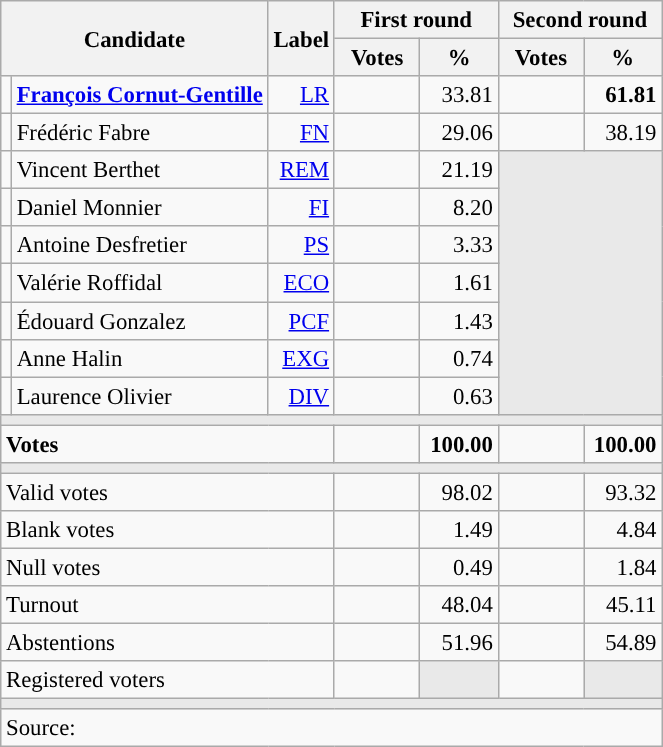<table class="wikitable" style="text-align:right;font-size:95%;">
<tr>
<th rowspan="2" colspan="2">Candidate</th>
<th rowspan="2">Label</th>
<th colspan="2">First round</th>
<th colspan="2">Second round</th>
</tr>
<tr>
<th style="width:50px;">Votes</th>
<th style="width:45px;">%</th>
<th style="width:50px;">Votes</th>
<th style="width:45px;">%</th>
</tr>
<tr>
<td style="color:inherit;background:"></td>
<td style="text-align:left;"><strong><a href='#'>François Cornut-Gentille</a></strong></td>
<td><a href='#'>LR</a></td>
<td></td>
<td>33.81</td>
<td><strong></strong></td>
<td><strong>61.81</strong></td>
</tr>
<tr>
<td style="color:inherit;background:"></td>
<td style="text-align:left;">Frédéric Fabre</td>
<td><a href='#'>FN</a></td>
<td></td>
<td>29.06</td>
<td></td>
<td>38.19</td>
</tr>
<tr>
<td style="color:inherit;background:"></td>
<td style="text-align:left;">Vincent Berthet</td>
<td><a href='#'>REM</a></td>
<td></td>
<td>21.19</td>
<td colspan="2" rowspan="7" style="background:#E9E9E9;"></td>
</tr>
<tr>
<td style="color:inherit;background:"></td>
<td style="text-align:left;">Daniel Monnier</td>
<td><a href='#'>FI</a></td>
<td></td>
<td>8.20</td>
</tr>
<tr>
<td style="color:inherit;background:"></td>
<td style="text-align:left;">Antoine Desfretier</td>
<td><a href='#'>PS</a></td>
<td></td>
<td>3.33</td>
</tr>
<tr>
<td style="color:inherit;background:"></td>
<td style="text-align:left;">Valérie Roffidal</td>
<td><a href='#'>ECO</a></td>
<td></td>
<td>1.61</td>
</tr>
<tr>
<td style="color:inherit;background:"></td>
<td style="text-align:left;">Édouard Gonzalez</td>
<td><a href='#'>PCF</a></td>
<td></td>
<td>1.43</td>
</tr>
<tr>
<td style="color:inherit;background:"></td>
<td style="text-align:left;">Anne Halin</td>
<td><a href='#'>EXG</a></td>
<td></td>
<td>0.74</td>
</tr>
<tr>
<td style="color:inherit;background:"></td>
<td style="text-align:left;">Laurence Olivier</td>
<td><a href='#'>DIV</a></td>
<td></td>
<td>0.63</td>
</tr>
<tr>
<td colspan="7" style="background:#E9E9E9;"></td>
</tr>
<tr style="font-weight:bold;">
<td colspan="3" style="text-align:left;">Votes</td>
<td></td>
<td>100.00</td>
<td></td>
<td>100.00</td>
</tr>
<tr>
<td colspan="7" style="background:#E9E9E9;"></td>
</tr>
<tr>
<td colspan="3" style="text-align:left;">Valid votes</td>
<td></td>
<td>98.02</td>
<td></td>
<td>93.32</td>
</tr>
<tr>
<td colspan="3" style="text-align:left;">Blank votes</td>
<td></td>
<td>1.49</td>
<td></td>
<td>4.84</td>
</tr>
<tr>
<td colspan="3" style="text-align:left;">Null votes</td>
<td></td>
<td>0.49</td>
<td></td>
<td>1.84</td>
</tr>
<tr>
<td colspan="3" style="text-align:left;">Turnout</td>
<td></td>
<td>48.04</td>
<td></td>
<td>45.11</td>
</tr>
<tr>
<td colspan="3" style="text-align:left;">Abstentions</td>
<td></td>
<td>51.96</td>
<td></td>
<td>54.89</td>
</tr>
<tr>
<td colspan="3" style="text-align:left;">Registered voters</td>
<td></td>
<td style="background:#E9E9E9;"></td>
<td></td>
<td style="background:#E9E9E9;"></td>
</tr>
<tr>
<td colspan="7" style="background:#E9E9E9;"></td>
</tr>
<tr>
<td colspan="7" style="text-align:left;">Source: </td>
</tr>
</table>
